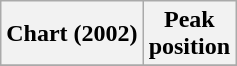<table class="wikitable plainrowheaders" style="text-align:center">
<tr>
<th scope="col">Chart (2002)</th>
<th scope="col">Peak<br>position</th>
</tr>
<tr>
</tr>
</table>
